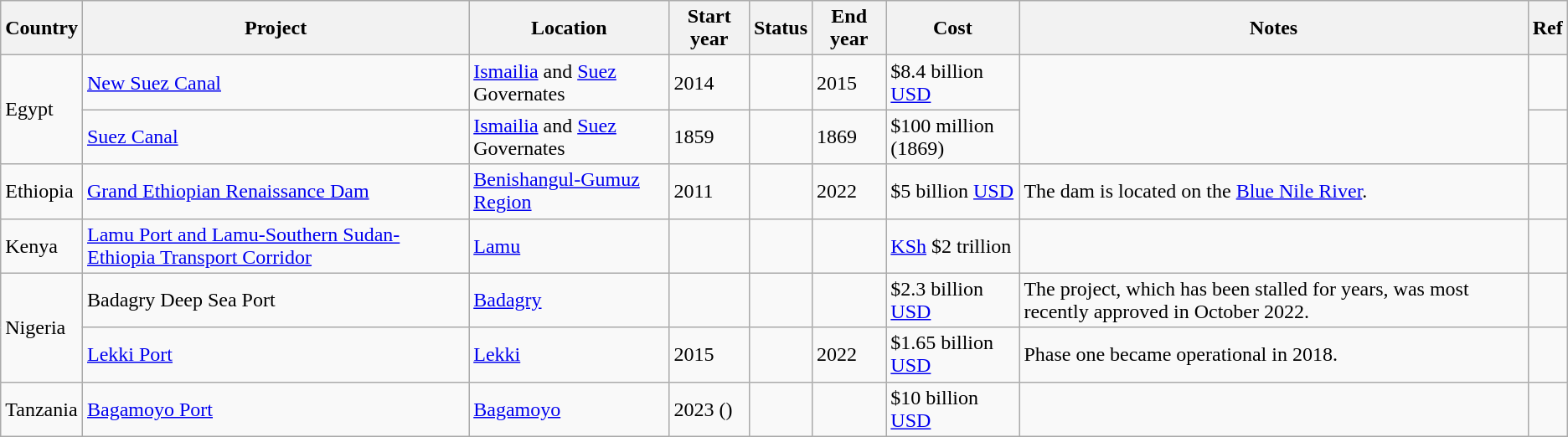<table class="wikitable sortable">
<tr>
<th>Country</th>
<th>Project</th>
<th>Location</th>
<th>Start year</th>
<th>Status</th>
<th>End year</th>
<th>Cost</th>
<th class="unsortable">Notes</th>
<th class="unsortable">Ref</th>
</tr>
<tr>
<td rowspan="2">Egypt</td>
<td><a href='#'>New Suez Canal</a></td>
<td><a href='#'>Ismailia</a> and <a href='#'>Suez</a> Governates</td>
<td>2014</td>
<td></td>
<td>2015</td>
<td>$8.4 billion <a href='#'>USD</a></td>
<td rowspan="2"></td>
<td></td>
</tr>
<tr>
<td><a href='#'>Suez Canal</a></td>
<td><a href='#'>Ismailia</a> and <a href='#'>Suez</a> Governates</td>
<td>1859</td>
<td></td>
<td>1869</td>
<td>$100 million (1869)</td>
<td></td>
</tr>
<tr>
<td>Ethiopia</td>
<td><a href='#'>Grand Ethiopian Renaissance Dam</a></td>
<td><a href='#'>Benishangul-Gumuz Region</a></td>
<td>2011</td>
<td></td>
<td>2022</td>
<td>$5 billion <a href='#'>USD</a></td>
<td>The dam is located on the <a href='#'>Blue Nile River</a>.</td>
<td></td>
</tr>
<tr>
<td>Kenya</td>
<td><a href='#'>Lamu Port and Lamu-Southern Sudan-Ethiopia Transport Corridor</a></td>
<td><a href='#'>Lamu</a></td>
<td></td>
<td></td>
<td></td>
<td><a href='#'>KSh</a> $2 trillion</td>
<td></td>
<td></td>
</tr>
<tr>
<td rowspan="2">Nigeria</td>
<td>Badagry Deep Sea Port</td>
<td><a href='#'>Badagry</a></td>
<td></td>
<td></td>
<td></td>
<td>$2.3 billion <a href='#'>USD</a></td>
<td>The project, which has been stalled for years, was most recently approved in October 2022.</td>
<td></td>
</tr>
<tr>
<td><a href='#'>Lekki Port</a></td>
<td><a href='#'>Lekki</a></td>
<td>2015</td>
<td></td>
<td>2022</td>
<td>$1.65 billion <a href='#'>USD</a></td>
<td>Phase one became operational in 2018.</td>
<td></td>
</tr>
<tr>
<td>Tanzania</td>
<td><a href='#'>Bagamoyo Port</a></td>
<td><a href='#'>Bagamoyo</a></td>
<td>2023 ()</td>
<td></td>
<td></td>
<td>$10 billion <a href='#'>USD</a></td>
<td></td>
<td></td>
</tr>
</table>
